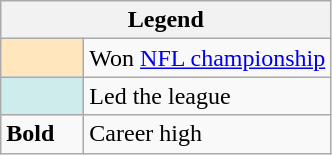<table class="wikitable mw-collapsible">
<tr>
<th colspan="2">Legend</th>
</tr>
<tr>
<td style="background:#ffe6bd; width:3em;"></td>
<td>Won <a href='#'>NFL championship</a></td>
</tr>
<tr>
<td style="background:#cfecec; width:3em;"></td>
<td>Led the league</td>
</tr>
<tr>
<td><strong>Bold</strong></td>
<td>Career high</td>
</tr>
</table>
